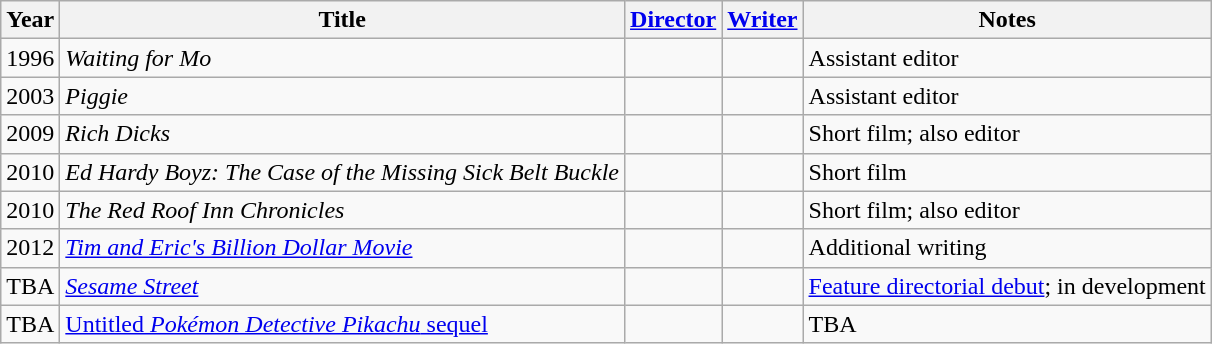<table class="wikitable">
<tr>
<th>Year</th>
<th>Title</th>
<th><a href='#'><strong>Director</strong></a></th>
<th><a href='#'>Writer</a></th>
<th>Notes</th>
</tr>
<tr>
<td>1996</td>
<td><em>Waiting for Mo</em></td>
<td></td>
<td></td>
<td>Assistant editor</td>
</tr>
<tr>
<td>2003</td>
<td><em>Piggie</em></td>
<td></td>
<td></td>
<td>Assistant editor</td>
</tr>
<tr>
<td>2009</td>
<td><em>Rich Dicks</em></td>
<td></td>
<td></td>
<td>Short film; also editor</td>
</tr>
<tr>
<td>2010</td>
<td><em>Ed Hardy Boyz: The Case of the Missing Sick Belt Buckle</em></td>
<td></td>
<td></td>
<td>Short film</td>
</tr>
<tr>
<td>2010</td>
<td><em>The Red Roof Inn Chronicles</em></td>
<td></td>
<td></td>
<td>Short film; also editor</td>
</tr>
<tr>
<td>2012</td>
<td><em><a href='#'>Tim and Eric's Billion Dollar Movie</a></em></td>
<td></td>
<td></td>
<td>Additional writing</td>
</tr>
<tr>
<td>TBA</td>
<td><a href='#'><em>Sesame Street</em></a></td>
<td></td>
<td></td>
<td><a href='#'>Feature directorial debut</a>; in development</td>
</tr>
<tr>
<td>TBA</td>
<td><a href='#'>Untitled <em>Pokémon Detective Pikachu</em> sequel</a></td>
<td></td>
<td></td>
<td>TBA</td>
</tr>
</table>
